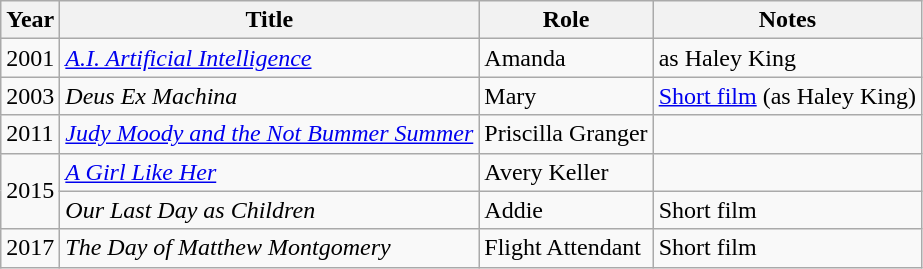<table class="wikitable sortable">
<tr>
<th>Year</th>
<th>Title</th>
<th>Role</th>
<th class="unsortable">Notes</th>
</tr>
<tr>
<td>2001</td>
<td><em><a href='#'>A.I. Artificial Intelligence</a></em></td>
<td>Amanda</td>
<td>as Haley King</td>
</tr>
<tr>
<td>2003</td>
<td><em>Deus Ex Machina</em></td>
<td>Mary</td>
<td><a href='#'>Short film</a> (as Haley King)</td>
</tr>
<tr>
<td>2011</td>
<td><em><a href='#'>Judy Moody and the Not Bummer Summer</a></em></td>
<td>Priscilla Granger</td>
<td></td>
</tr>
<tr>
<td rowspan=2>2015</td>
<td><em><a href='#'>A Girl Like Her</a></em></td>
<td>Avery Keller</td>
<td></td>
</tr>
<tr>
<td><em>Our Last Day as Children</em></td>
<td>Addie</td>
<td>Short film</td>
</tr>
<tr>
<td>2017</td>
<td><em>The Day of Matthew Montgomery</em></td>
<td>Flight Attendant</td>
<td>Short film</td>
</tr>
</table>
